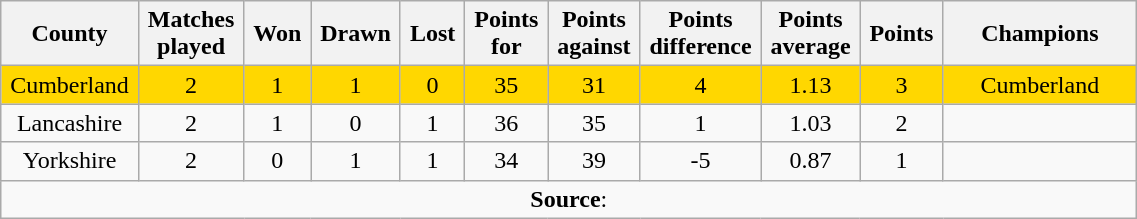<table class="wikitable plainrowheaders" style="text-align: center; width: 60%">
<tr>
<th scope="col" style="width: 5%;">County</th>
<th scope="col" style="width: 5%;">Matches played</th>
<th scope="col" style="width: 5%;">Won</th>
<th scope="col" style="width: 5%;">Drawn</th>
<th scope="col" style="width: 5%;">Lost</th>
<th scope="col" style="width: 5%;">Points for</th>
<th scope="col" style="width: 5%;">Points against</th>
<th scope="col" style="width: 5%;">Points difference</th>
<th scope="col" style="width: 5%;">Points average</th>
<th scope="col" style="width: 5%;">Points</th>
<th scope="col" style="width: 15%;">Champions</th>
</tr>
<tr style="background: gold;">
<td>Cumberland</td>
<td>2</td>
<td>1</td>
<td>1</td>
<td>0</td>
<td>35</td>
<td>31</td>
<td>4</td>
<td>1.13</td>
<td>3</td>
<td>Cumberland</td>
</tr>
<tr>
<td>Lancashire</td>
<td>2</td>
<td>1</td>
<td>0</td>
<td>1</td>
<td>36</td>
<td>35</td>
<td>1</td>
<td>1.03</td>
<td>2</td>
<td></td>
</tr>
<tr>
<td>Yorkshire</td>
<td>2</td>
<td>0</td>
<td>1</td>
<td>1</td>
<td>34</td>
<td>39</td>
<td>-5</td>
<td>0.87</td>
<td>1</td>
<td></td>
</tr>
<tr>
<td colspan="11"><strong>Source</strong>:</td>
</tr>
</table>
